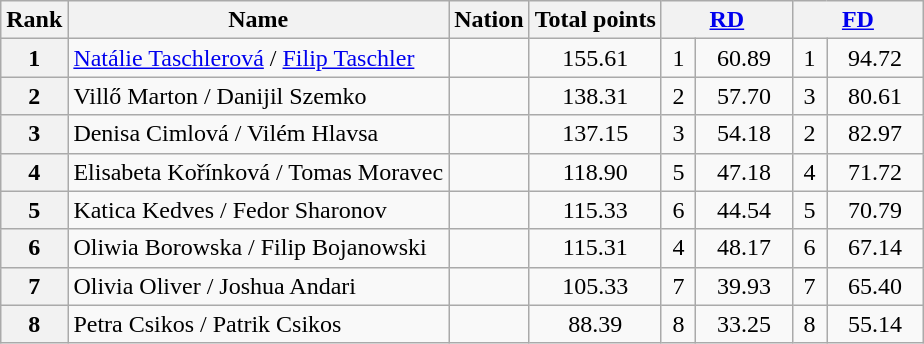<table class="wikitable sortable">
<tr>
<th>Rank</th>
<th>Name</th>
<th>Nation</th>
<th>Total points</th>
<th colspan="2" width="80px"><a href='#'>RD</a></th>
<th colspan="2" width="80px"><a href='#'>FD</a></th>
</tr>
<tr>
<th>1</th>
<td><a href='#'>Natálie Taschlerová</a> / <a href='#'>Filip Taschler</a></td>
<td></td>
<td align="center">155.61</td>
<td align="center">1</td>
<td align="center">60.89</td>
<td align="center">1</td>
<td align="center">94.72</td>
</tr>
<tr>
<th>2</th>
<td>Villő Marton / Danijil Szemko</td>
<td></td>
<td align="center">138.31</td>
<td align="center">2</td>
<td align="center">57.70</td>
<td align="center">3</td>
<td align="center">80.61</td>
</tr>
<tr>
<th>3</th>
<td>Denisa Cimlová / Vilém Hlavsa</td>
<td></td>
<td align="center">137.15</td>
<td align="center">3</td>
<td align="center">54.18</td>
<td align="center">2</td>
<td align="center">82.97</td>
</tr>
<tr>
<th>4</th>
<td>Elisabeta Kořínková / Tomas Moravec</td>
<td></td>
<td align="center">118.90</td>
<td align="center">5</td>
<td align="center">47.18</td>
<td align="center">4</td>
<td align="center">71.72</td>
</tr>
<tr>
<th>5</th>
<td>Katica Kedves / Fedor Sharonov</td>
<td></td>
<td align="center">115.33</td>
<td align="center">6</td>
<td align="center">44.54</td>
<td align="center">5</td>
<td align="center">70.79</td>
</tr>
<tr>
<th>6</th>
<td>Oliwia Borowska / Filip Bojanowski</td>
<td></td>
<td align="center">115.31</td>
<td align="center">4</td>
<td align="center">48.17</td>
<td align="center">6</td>
<td align="center">67.14</td>
</tr>
<tr>
<th>7</th>
<td>Olivia Oliver / Joshua Andari</td>
<td></td>
<td align="center">105.33</td>
<td align="center">7</td>
<td align="center">39.93</td>
<td align="center">7</td>
<td align="center">65.40</td>
</tr>
<tr>
<th>8</th>
<td>Petra Csikos / Patrik Csikos</td>
<td></td>
<td align="center">88.39</td>
<td align="center">8</td>
<td align="center">33.25</td>
<td align="center">8</td>
<td align="center">55.14</td>
</tr>
</table>
